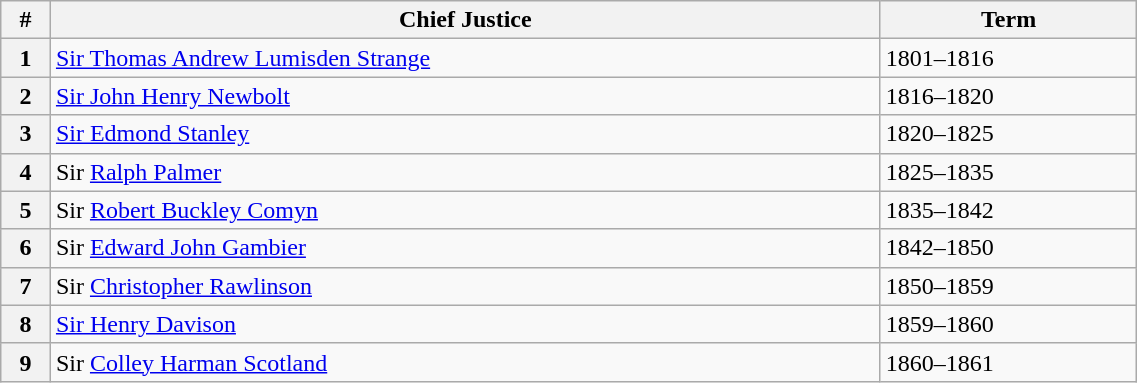<table class="wikitable" width="60%">
<tr>
<th>#</th>
<th>Chief Justice</th>
<th>Term</th>
</tr>
<tr>
<th>1</th>
<td><a href='#'>Sir Thomas Andrew Lumisden Strange</a></td>
<td>1801–1816</td>
</tr>
<tr>
<th>2</th>
<td><a href='#'>Sir John Henry Newbolt</a></td>
<td>1816–1820</td>
</tr>
<tr>
<th>3</th>
<td><a href='#'>Sir Edmond Stanley</a></td>
<td>1820–1825</td>
</tr>
<tr>
<th>4</th>
<td>Sir <a href='#'>Ralph Palmer</a></td>
<td>1825–1835</td>
</tr>
<tr>
<th>5</th>
<td>Sir <a href='#'>Robert Buckley Comyn</a></td>
<td>1835–1842</td>
</tr>
<tr>
<th>6</th>
<td>Sir <a href='#'>Edward John Gambier</a></td>
<td>1842–1850</td>
</tr>
<tr>
<th>7</th>
<td>Sir <a href='#'>Christopher Rawlinson</a></td>
<td>1850–1859</td>
</tr>
<tr>
<th>8</th>
<td><a href='#'>Sir Henry Davison</a></td>
<td>1859–1860</td>
</tr>
<tr>
<th>9</th>
<td>Sir <a href='#'>Colley Harman Scotland</a></td>
<td>1860–1861</td>
</tr>
</table>
